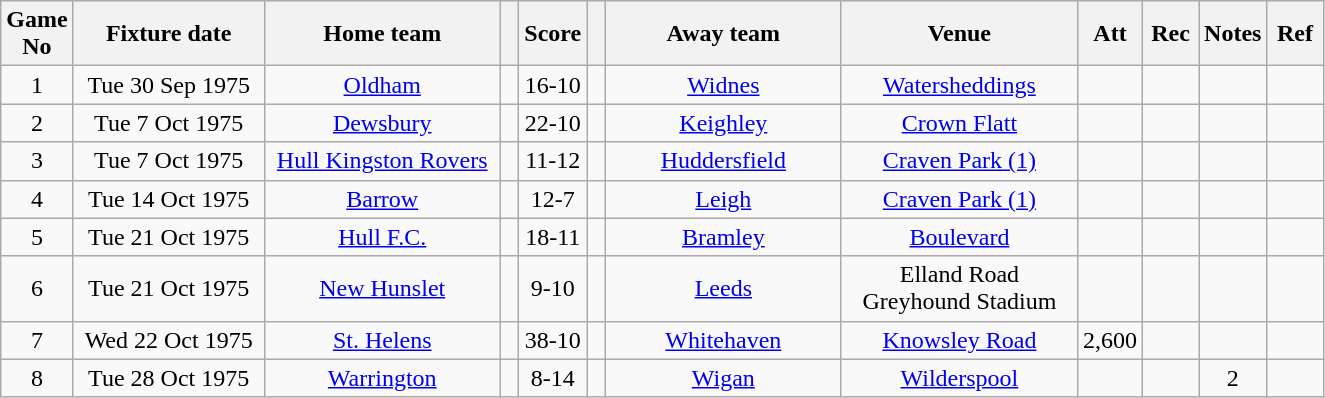<table class="wikitable" style="text-align:center;">
<tr>
<th width=20 abbr="No">Game No</th>
<th width=120 abbr="Date">Fixture date</th>
<th width=150 abbr="Home team">Home team</th>
<th width=5 abbr="space"></th>
<th width=20 abbr="Score">Score</th>
<th width=5 abbr="space"></th>
<th width=150 abbr="Away team">Away team</th>
<th width=150 abbr="Venue">Venue</th>
<th width=30 abbr="Att">Att</th>
<th width=30 abbr="Rec">Rec</th>
<th width=20 abbr="Notes">Notes</th>
<th width=30 abbr="Ref">Ref</th>
</tr>
<tr>
<td>1</td>
<td>Tue 30 Sep 1975</td>
<td><a href='#'>Oldham</a></td>
<td></td>
<td>16-10</td>
<td></td>
<td><a href='#'>Widnes</a></td>
<td><a href='#'>Watersheddings</a></td>
<td></td>
<td></td>
<td></td>
<td></td>
</tr>
<tr>
<td>2</td>
<td>Tue 7 Oct 1975</td>
<td><a href='#'>Dewsbury</a></td>
<td></td>
<td>22-10</td>
<td></td>
<td><a href='#'>Keighley</a></td>
<td><a href='#'>Crown Flatt</a></td>
<td></td>
<td></td>
<td></td>
<td></td>
</tr>
<tr>
<td>3</td>
<td>Tue 7 Oct 1975</td>
<td><a href='#'>Hull Kingston Rovers</a></td>
<td></td>
<td>11-12</td>
<td></td>
<td><a href='#'>Huddersfield</a></td>
<td><a href='#'>Craven Park (1)</a></td>
<td></td>
<td></td>
<td></td>
<td></td>
</tr>
<tr>
<td>4</td>
<td>Tue 14 Oct 1975</td>
<td><a href='#'>Barrow</a></td>
<td></td>
<td>12-7</td>
<td></td>
<td><a href='#'>Leigh</a></td>
<td><a href='#'>Craven Park (1)</a></td>
<td></td>
<td></td>
<td></td>
<td></td>
</tr>
<tr>
<td>5</td>
<td>Tue 21 Oct 1975</td>
<td><a href='#'>Hull F.C.</a></td>
<td></td>
<td>18-11</td>
<td></td>
<td><a href='#'>Bramley</a></td>
<td><a href='#'>Boulevard</a></td>
<td></td>
<td></td>
<td></td>
<td></td>
</tr>
<tr>
<td>6</td>
<td>Tue 21 Oct 1975</td>
<td><a href='#'>New Hunslet</a></td>
<td></td>
<td>9-10</td>
<td></td>
<td><a href='#'>Leeds</a></td>
<td>Elland Road Greyhound Stadium</td>
<td></td>
<td></td>
<td></td>
<td></td>
</tr>
<tr>
<td>7</td>
<td>Wed 22 Oct 1975</td>
<td><a href='#'>St. Helens</a></td>
<td></td>
<td>38-10</td>
<td></td>
<td><a href='#'>Whitehaven</a></td>
<td><a href='#'>Knowsley Road</a></td>
<td>2,600</td>
<td></td>
<td></td>
<td></td>
</tr>
<tr>
<td>8</td>
<td>Tue 28 Oct 1975</td>
<td><a href='#'>Warrington</a></td>
<td></td>
<td>8-14</td>
<td></td>
<td><a href='#'>Wigan</a></td>
<td><a href='#'>Wilderspool</a></td>
<td></td>
<td></td>
<td>2</td>
<td></td>
</tr>
</table>
